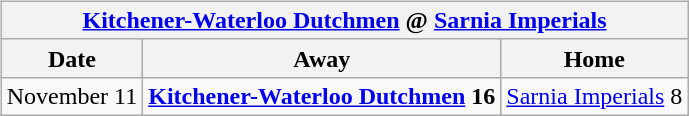<table cellspacing="10">
<tr>
<td valign="top"><br><table class="wikitable">
<tr>
<th colspan="4"><a href='#'>Kitchener-Waterloo Dutchmen</a> @ <a href='#'>Sarnia Imperials</a></th>
</tr>
<tr>
<th>Date</th>
<th>Away</th>
<th>Home</th>
</tr>
<tr>
<td>November 11</td>
<td><strong><a href='#'>Kitchener-Waterloo Dutchmen</a> 16</strong></td>
<td><a href='#'>Sarnia Imperials</a> 8</td>
</tr>
</table>
</td>
</tr>
</table>
